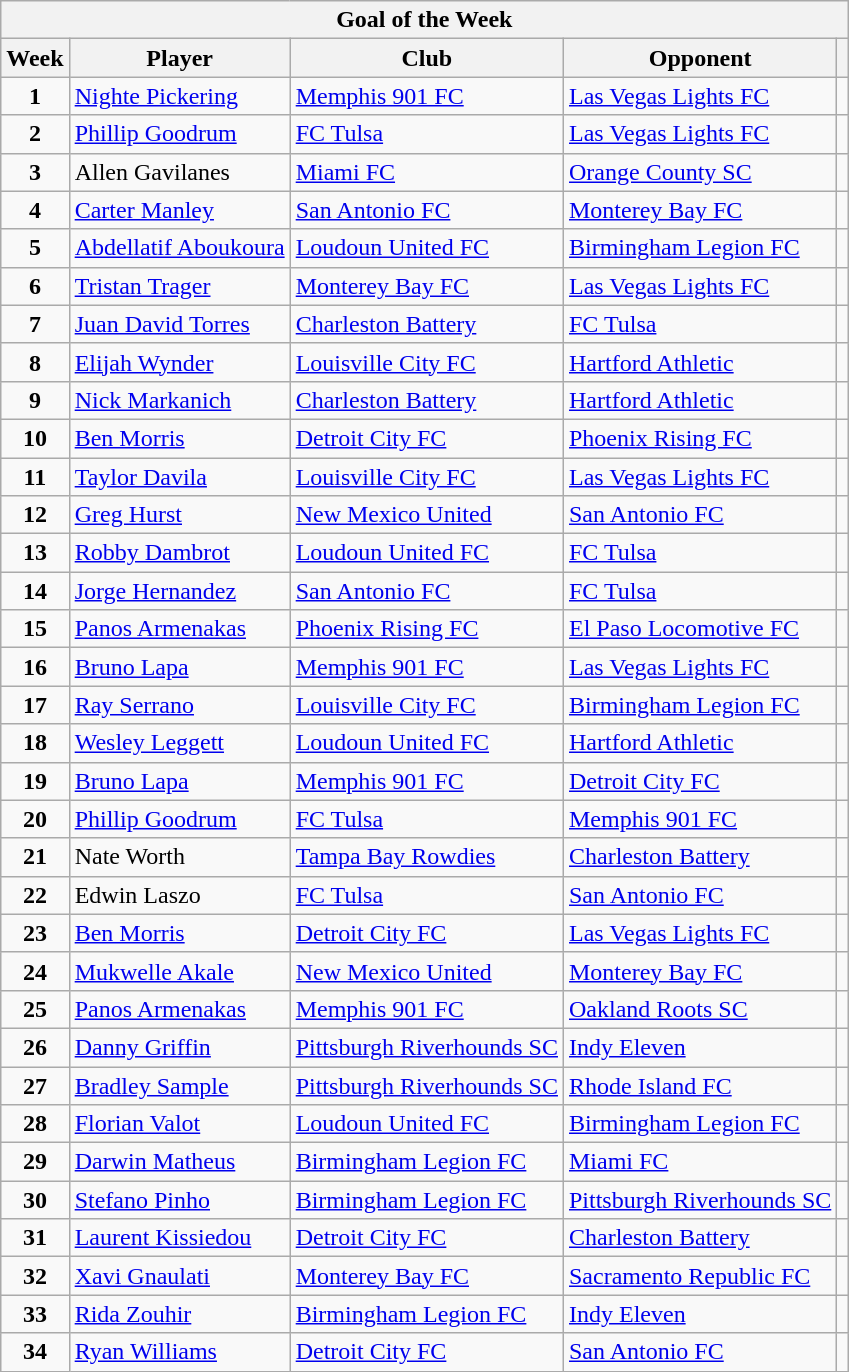<table class="wikitable collapsible collapsed">
<tr>
<th colspan="5">Goal of the Week</th>
</tr>
<tr>
<th>Week</th>
<th>Player</th>
<th>Club</th>
<th>Opponent</th>
<th></th>
</tr>
<tr>
<td style="text-align: center;"><strong>1</strong></td>
<td> <a href='#'>Nighte Pickering</a></td>
<td><a href='#'>Memphis 901 FC</a></td>
<td><a href='#'>Las Vegas Lights FC</a></td>
<td style="text-align:center"></td>
</tr>
<tr>
<td style="text-align: center;"><strong>2</strong></td>
<td> <a href='#'>Phillip Goodrum</a></td>
<td><a href='#'>FC Tulsa</a></td>
<td><a href='#'>Las Vegas Lights FC</a></td>
<td style="text-align:center"></td>
</tr>
<tr>
<td style="text-align: center;"><strong>3</strong></td>
<td> Allen Gavilanes</td>
<td><a href='#'>Miami FC</a></td>
<td><a href='#'>Orange County SC</a></td>
<td style="text-align:center"></td>
</tr>
<tr>
<td style="text-align: center;"><strong>4</strong></td>
<td> <a href='#'>Carter Manley</a></td>
<td><a href='#'>San Antonio FC</a></td>
<td><a href='#'>Monterey Bay FC</a></td>
<td style="text-align:center"></td>
</tr>
<tr>
<td style="text-align: center;"><strong>5</strong></td>
<td> <a href='#'>Abdellatif Aboukoura</a></td>
<td><a href='#'>Loudoun United FC</a></td>
<td><a href='#'>Birmingham Legion FC</a></td>
<td style="text-align:center"></td>
</tr>
<tr>
<td style="text-align: center;"><strong>6</strong></td>
<td> <a href='#'>Tristan Trager</a></td>
<td><a href='#'>Monterey Bay FC</a></td>
<td><a href='#'>Las Vegas Lights FC</a></td>
<td style="text-align:center"></td>
</tr>
<tr>
<td style="text-align: center;"><strong>7</strong></td>
<td> <a href='#'>Juan David Torres</a></td>
<td><a href='#'>Charleston Battery</a></td>
<td><a href='#'>FC Tulsa</a></td>
<td style="text-align:center"></td>
</tr>
<tr>
<td style="text-align: center;"><strong>8</strong></td>
<td> <a href='#'>Elijah Wynder</a></td>
<td><a href='#'>Louisville City FC</a></td>
<td><a href='#'>Hartford Athletic</a></td>
<td style="text-align:center"></td>
</tr>
<tr>
<td style="text-align: center;"><strong>9</strong></td>
<td> <a href='#'>Nick Markanich</a></td>
<td><a href='#'>Charleston Battery</a></td>
<td><a href='#'>Hartford Athletic</a></td>
<td style="text-align:center"></td>
</tr>
<tr>
<td style="text-align: center;"><strong>10</strong></td>
<td> <a href='#'>Ben Morris</a></td>
<td><a href='#'>Detroit City FC</a></td>
<td><a href='#'>Phoenix Rising FC</a></td>
<td style="text-align:center"></td>
</tr>
<tr>
<td style="text-align: center;"><strong>11</strong></td>
<td> <a href='#'>Taylor Davila</a></td>
<td><a href='#'>Louisville City FC</a></td>
<td><a href='#'>Las Vegas Lights FC</a></td>
<td style="text-align:center"></td>
</tr>
<tr>
<td style="text-align: center;"><strong>12</strong></td>
<td> <a href='#'>Greg Hurst</a></td>
<td><a href='#'>New Mexico United</a></td>
<td><a href='#'>San Antonio FC</a></td>
<td style="text-align:center"></td>
</tr>
<tr>
<td style="text-align: center;"><strong>13</strong></td>
<td> <a href='#'>Robby Dambrot</a></td>
<td><a href='#'>Loudoun United FC</a></td>
<td><a href='#'>FC Tulsa</a></td>
<td style="text-align:center"></td>
</tr>
<tr>
<td style="text-align: center;"><strong>14</strong></td>
<td> <a href='#'>Jorge Hernandez</a></td>
<td><a href='#'>San Antonio FC</a></td>
<td><a href='#'>FC Tulsa</a></td>
<td style="text-align:center"></td>
</tr>
<tr>
<td style="text-align: center;"><strong>15</strong></td>
<td> <a href='#'>Panos Armenakas</a></td>
<td><a href='#'>Phoenix Rising FC</a></td>
<td><a href='#'>El Paso Locomotive FC</a></td>
<td style="text-align:center"></td>
</tr>
<tr>
<td style="text-align: center;"><strong>16</strong></td>
<td> <a href='#'>Bruno Lapa</a></td>
<td><a href='#'>Memphis 901 FC</a></td>
<td><a href='#'>Las Vegas Lights FC</a></td>
<td style="text-align:center"></td>
</tr>
<tr>
<td style="text-align: center;"><strong>17</strong></td>
<td> <a href='#'>Ray Serrano</a></td>
<td><a href='#'>Louisville City FC</a></td>
<td><a href='#'>Birmingham Legion FC</a></td>
<td style="text-align:center"></td>
</tr>
<tr>
<td style="text-align: center;"><strong>18</strong></td>
<td> <a href='#'>Wesley Leggett</a></td>
<td><a href='#'>Loudoun United FC</a></td>
<td><a href='#'>Hartford Athletic</a></td>
<td style="text-align:center"></td>
</tr>
<tr>
<td style="text-align: center;"><strong>19</strong></td>
<td> <a href='#'>Bruno Lapa</a></td>
<td><a href='#'>Memphis 901 FC</a></td>
<td><a href='#'>Detroit City FC</a></td>
<td style="text-align:center"></td>
</tr>
<tr>
<td style="text-align: center;"><strong>20</strong></td>
<td> <a href='#'>Phillip Goodrum</a></td>
<td><a href='#'>FC Tulsa</a></td>
<td><a href='#'>Memphis 901 FC</a></td>
<td style="text-align:center"></td>
</tr>
<tr>
<td style="text-align: center;"><strong>21</strong></td>
<td> Nate Worth</td>
<td><a href='#'>Tampa Bay Rowdies</a></td>
<td><a href='#'>Charleston Battery</a></td>
<td style="text-align:center"></td>
</tr>
<tr>
<td style="text-align: center;"><strong>22</strong></td>
<td> Edwin Laszo</td>
<td><a href='#'>FC Tulsa</a></td>
<td><a href='#'>San Antonio FC</a></td>
<td style="text-align:center"></td>
</tr>
<tr>
<td style="text-align: center;"><strong>23</strong></td>
<td> <a href='#'>Ben Morris</a></td>
<td><a href='#'>Detroit City FC</a></td>
<td><a href='#'>Las Vegas Lights FC</a></td>
<td style="text-align:center"></td>
</tr>
<tr>
<td style="text-align: center;"><strong>24</strong></td>
<td> <a href='#'>Mukwelle Akale</a></td>
<td><a href='#'>New Mexico United</a></td>
<td><a href='#'>Monterey Bay FC</a></td>
<td style="text-align:center"></td>
</tr>
<tr>
<td style="text-align: center;"><strong>25</strong></td>
<td> <a href='#'>Panos Armenakas</a></td>
<td><a href='#'>Memphis 901 FC</a></td>
<td><a href='#'>Oakland Roots SC</a></td>
<td style="text-align:center"></td>
</tr>
<tr>
<td style="text-align: center;"><strong>26</strong></td>
<td> <a href='#'>Danny Griffin</a></td>
<td><a href='#'>Pittsburgh Riverhounds SC</a></td>
<td><a href='#'>Indy Eleven</a></td>
<td style="text-align:center"></td>
</tr>
<tr>
<td style="text-align: center;"><strong>27</strong></td>
<td> <a href='#'>Bradley Sample</a></td>
<td><a href='#'>Pittsburgh Riverhounds SC</a></td>
<td><a href='#'>Rhode Island FC</a></td>
<td style="text-align:center"></td>
</tr>
<tr>
<td style="text-align: center;"><strong>28</strong></td>
<td> <a href='#'>Florian Valot</a></td>
<td><a href='#'>Loudoun United FC</a></td>
<td><a href='#'>Birmingham Legion FC</a></td>
<td style="text-align:center"></td>
</tr>
<tr>
<td style="text-align: center;"><strong>29</strong></td>
<td> <a href='#'>Darwin Matheus</a></td>
<td><a href='#'>Birmingham Legion FC</a></td>
<td><a href='#'>Miami FC</a></td>
<td style="text-align:center"></td>
</tr>
<tr>
<td style="text-align: center;"><strong>30</strong></td>
<td> <a href='#'>Stefano Pinho</a></td>
<td><a href='#'>Birmingham Legion FC</a></td>
<td><a href='#'>Pittsburgh Riverhounds SC</a></td>
<td style="text-align:center"></td>
</tr>
<tr>
<td style="text-align: center;"><strong>31</strong></td>
<td> <a href='#'>Laurent Kissiedou</a></td>
<td><a href='#'>Detroit City FC</a></td>
<td><a href='#'>Charleston Battery</a></td>
<td style="text-align:center"></td>
</tr>
<tr>
<td style="text-align: center;"><strong>32</strong></td>
<td> <a href='#'>Xavi Gnaulati</a></td>
<td><a href='#'>Monterey Bay FC</a></td>
<td><a href='#'>Sacramento Republic FC</a></td>
<td style="text-align:center"></td>
</tr>
<tr>
<td style="text-align: center;"><strong>33</strong></td>
<td> <a href='#'>Rida Zouhir</a></td>
<td><a href='#'>Birmingham Legion FC</a></td>
<td><a href='#'>Indy Eleven</a></td>
<td style="text-align:center"></td>
</tr>
<tr>
<td style="text-align: center;"><strong>34</strong></td>
<td> <a href='#'>Ryan Williams</a></td>
<td><a href='#'>Detroit City FC</a></td>
<td><a href='#'>San Antonio FC</a></td>
<td style="text-align:center"></td>
</tr>
</table>
